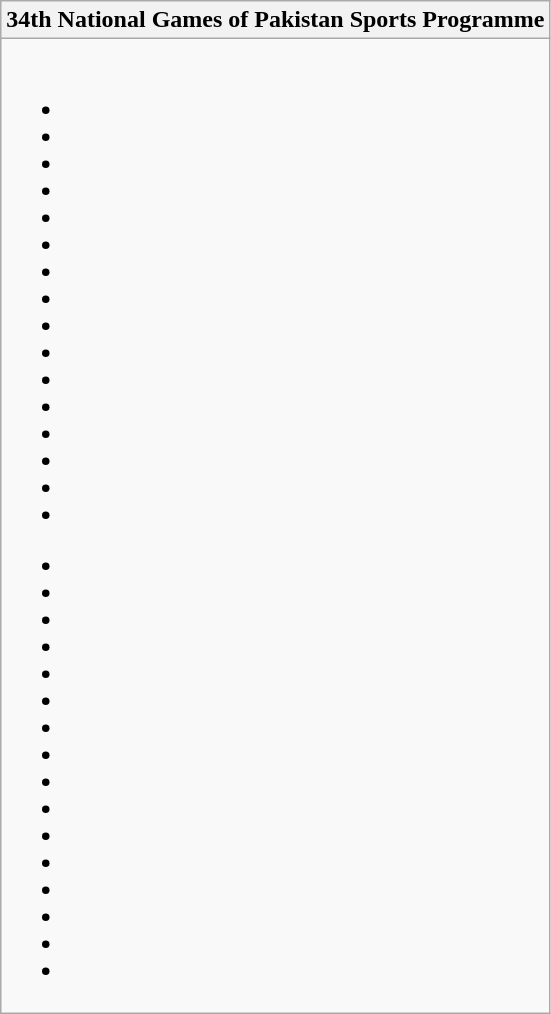<table class="wikitable">
<tr>
<th>34th National Games of Pakistan Sports Programme</th>
</tr>
<tr>
<td><br>
<ul><li></li><li></li><li></li><li></li><li></li><li></li><li></li><li></li><li></li><li></li><li></li><li></li><li></li><li></li><li></li><li></li></ul><ul><li></li><li></li><li></li><li></li><li></li><li></li><li></li><li></li><li></li><li></li><li></li><li></li><li></li><li></li><li></li><li></li></ul></td>
</tr>
</table>
